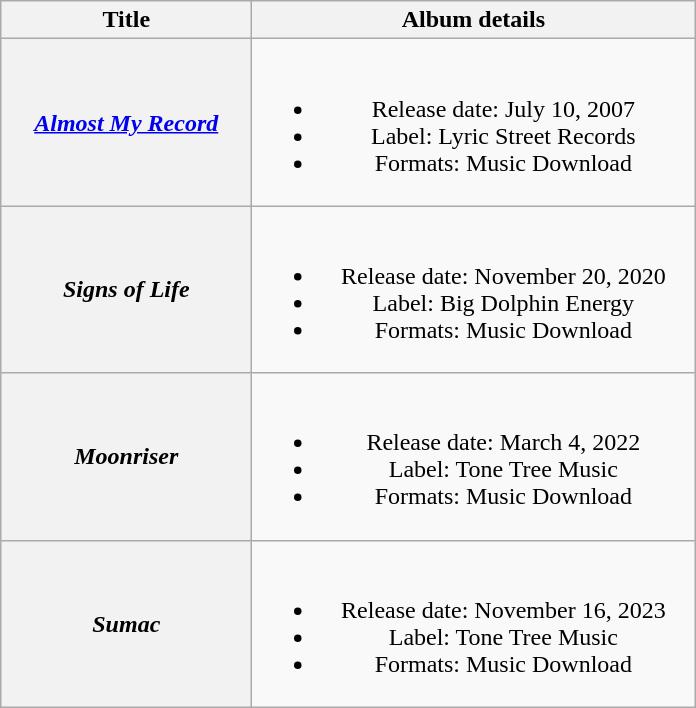<table class="wikitable plainrowheaders" style="text-align:center;">
<tr>
<th style="width:10em;">Title</th>
<th style="width:18em;">Album details</th>
</tr>
<tr>
<th scope="row"><em><a href='#'>Almost My Record</a></em></th>
<td><br><ul><li>Release date: July 10, 2007</li><li>Label: Lyric Street Records</li><li>Formats: Music Download</li></ul></td>
</tr>
<tr>
<th scope="row"><em>Signs of Life</em></th>
<td><br><ul><li>Release date: November 20, 2020</li><li>Label: Big Dolphin Energy</li><li>Formats: Music Download</li></ul></td>
</tr>
<tr>
<th scope="row"><em>Moonriser</em></th>
<td><br><ul><li>Release date: March 4, 2022</li><li>Label: Tone Tree Music</li><li>Formats: Music Download</li></ul></td>
</tr>
<tr>
<th scope="row"><em>Sumac</em></th>
<td><br><ul><li>Release date: November 16, 2023</li><li>Label: Tone Tree Music</li><li>Formats: Music Download</li></ul></td>
</tr>
</table>
